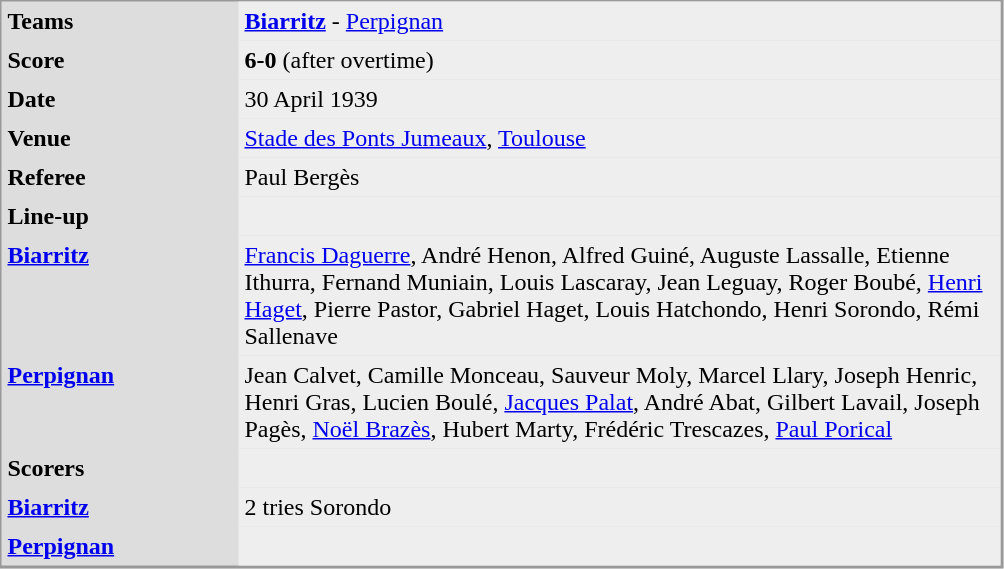<table align="left" cellpadding="4" cellspacing="0"  style="margin: 0 0 0 0; border: 1px solid #999; border-right-width: 2px; border-bottom-width: 2px; background-color: #DDDDDD">
<tr>
<td width="150" valign="top"><strong>Teams</strong></td>
<td width="500" bgcolor=#EEEEEE><strong><a href='#'>Biarritz</a> </strong> - <a href='#'>Perpignan</a></td>
</tr>
<tr>
<td valign="top"><strong>Score</strong></td>
<td bgcolor=#EEEEEE><strong>6-0</strong> (after overtime)</td>
</tr>
<tr>
<td valign="top"><strong>Date</strong></td>
<td bgcolor=#EEEEEE>30 April 1939</td>
</tr>
<tr>
<td valign="top"><strong>Venue</strong></td>
<td bgcolor=#EEEEEE><a href='#'>Stade des Ponts Jumeaux</a>, <a href='#'>Toulouse</a></td>
</tr>
<tr>
<td valign="top"><strong>Referee</strong></td>
<td bgcolor=#EEEEEE>Paul Bergès</td>
</tr>
<tr>
<td valign="top"><strong>Line-up</strong></td>
<td bgcolor=#EEEEEE></td>
</tr>
<tr>
<td valign="top"><strong><a href='#'>Biarritz</a> </strong></td>
<td bgcolor=#EEEEEE><a href='#'>Francis Daguerre</a>, André Henon, Alfred Guiné, Auguste Lassalle, Etienne Ithurra, Fernand Muniain, Louis Lascaray, Jean Leguay, Roger Boubé, <a href='#'>Henri Haget</a>, Pierre Pastor, Gabriel Haget, Louis Hatchondo, Henri Sorondo, Rémi Sallenave</td>
</tr>
<tr>
<td valign="top"><strong><a href='#'>Perpignan</a>  </strong></td>
<td bgcolor=#EEEEEE>Jean Calvet, Camille Monceau, Sauveur Moly, Marcel Llary, Joseph Henric, Henri Gras, Lucien Boulé, <a href='#'>Jacques Palat</a>, André Abat, Gilbert Lavail, Joseph Pagès, <a href='#'>Noël Brazès</a>, Hubert Marty, Frédéric Trescazes, <a href='#'>Paul Porical</a></td>
</tr>
<tr>
<td valign="top"><strong>Scorers</strong></td>
<td bgcolor=#EEEEEE></td>
</tr>
<tr>
<td valign="top"><strong><a href='#'>Biarritz</a>  </strong></td>
<td bgcolor=#EEEEEE>2 tries Sorondo</td>
</tr>
<tr>
<td valign="top"><strong><a href='#'>Perpignan</a>  </strong></td>
<td bgcolor=#EEEEEE></td>
</tr>
</table>
